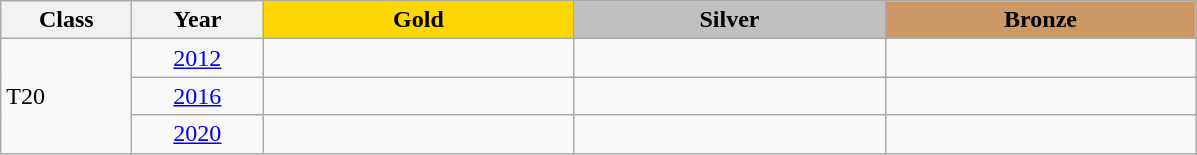<table class="wikitable">
<tr>
<th width=80>Class</th>
<th width=80>Year</th>
<td align=center width=200 bgcolor=gold><strong>Gold</strong></td>
<td align=center width=200 bgcolor=silver><strong>Silver</strong></td>
<td align=center width=200 bgcolor=cc9966><strong>Bronze</strong></td>
</tr>
<tr>
<td rowspan=3>T20</td>
<td align=center><a href='#'>2012</a></td>
<td></td>
<td></td>
<td></td>
</tr>
<tr>
<td align=center><a href='#'>2016</a></td>
<td></td>
<td></td>
<td></td>
</tr>
<tr>
<td align=center><a href='#'>2020</a></td>
<td></td>
<td></td>
<td></td>
</tr>
</table>
